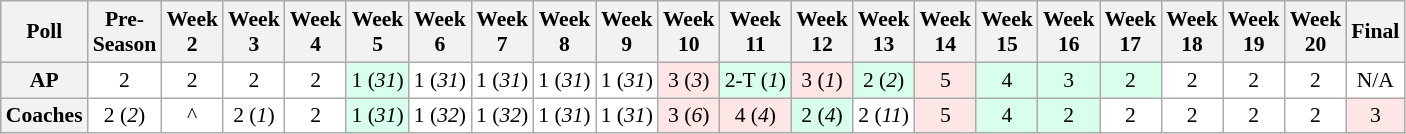<table class="wikitable" style="white-space:nowrap;font-size:90%">
<tr>
<th>Poll</th>
<th>Pre-<br>Season</th>
<th>Week<br>2</th>
<th>Week<br>3</th>
<th>Week<br>4</th>
<th>Week<br>5</th>
<th>Week<br>6</th>
<th>Week<br>7</th>
<th>Week<br>8</th>
<th>Week<br>9</th>
<th>Week<br>10</th>
<th>Week<br>11</th>
<th>Week<br>12</th>
<th>Week<br>13</th>
<th>Week<br>14</th>
<th>Week<br>15</th>
<th>Week<br>16</th>
<th>Week<br>17</th>
<th>Week<br>18</th>
<th>Week<br>19</th>
<th>Week<br>20</th>
<th>Final</th>
</tr>
<tr style="text-align:center;">
<th>AP</th>
<td style="background:#FFF;">2</td>
<td style="background:#FFF;">2</td>
<td style="background:#FFF;">2</td>
<td style="background:#FFF;">2</td>
<td style="background:#D8FFEB;">1 (<em>31</em>)</td>
<td style="background:#FFF;">1 (<em>31</em>)</td>
<td style="background:#FFF;">1 (<em>31</em>)</td>
<td style="background:#FFF;">1 (<em>31</em>)</td>
<td style="background:#FFF;">1 (<em>31</em>)</td>
<td style="background:#FFE6E6;">3 (<em>3</em>)</td>
<td style="background:#D8FFEB;">2-T (<em>1</em>)</td>
<td style="background:#FFE6E6;">3 (<em>1</em>)</td>
<td style="background:#D8FFEB;">2 (<em>2</em>)</td>
<td style="background:#FFE6E6;">5</td>
<td style="background:#D8FFEB;">4</td>
<td style="background:#D8FFEB;">3</td>
<td style="background:#D8FFEB;">2</td>
<td style="background:#FFF;">2</td>
<td style="background:#FFF;">2</td>
<td style="background:#FFF;">2</td>
<td style="background:#FFF;">N/A</td>
</tr>
<tr style="text-align:center;">
<th>Coaches</th>
<td style="background:#FFF;">2 (<em>2</em>)</td>
<td style="background:#FFF;">^</td>
<td style="background:#FFF;">2 (<em>1</em>)</td>
<td style="background:#FFF;">2</td>
<td style="background:#D8FFEB;">1 (<em>31</em>)</td>
<td style="background:#FFF;">1 (<em>32</em>)</td>
<td style="background:#FFF;">1 (<em>32</em>)</td>
<td style="background:#FFF;">1 (<em>31</em>)</td>
<td style="background:#FFF;">1 (<em>31</em>)</td>
<td style="background:#FFE6E6;">3 (<em>6</em>)</td>
<td style="background:#FFE6E6;">4 (<em>4</em>)</td>
<td style="background:#D8FFEB;">2 (<em>4</em>)</td>
<td style="background:#FFF;">2 (<em>11</em>)</td>
<td style="background:#FFE6E6;">5</td>
<td style="background:#D8FFEB;">4</td>
<td style="background:#D8FFEB;">2</td>
<td style="background:#FFF;">2</td>
<td style="background:#FFF;">2</td>
<td style="background:#FFF;">2</td>
<td style="background:#FFF;">2</td>
<td style="background:#FFE6E6;">3</td>
</tr>
</table>
